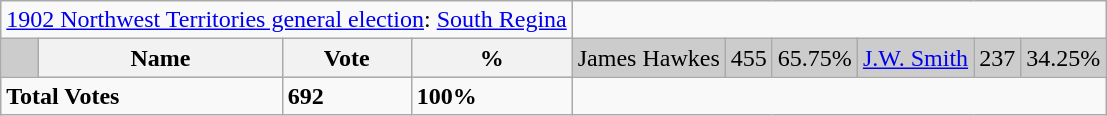<table class="wikitable">
<tr>
<td colspan=4 align=center><a href='#'>1902 Northwest Territories general election</a>: <a href='#'>South Regina</a></td>
</tr>
<tr bgcolor="CCCCCC">
<td></td>
<th><strong>Name </strong></th>
<th><strong>Vote</strong></th>
<th><strong>%</strong><br></th>
<td>James Hawkes</td>
<td>455</td>
<td>65.75%<br></td>
<td><a href='#'>J.W. Smith</a></td>
<td>237</td>
<td>34.25%</td>
</tr>
<tr>
<td colspan=2><strong>Total Votes</strong></td>
<td><strong>692</strong></td>
<td alignment="left"><strong>100%</strong></td>
</tr>
</table>
